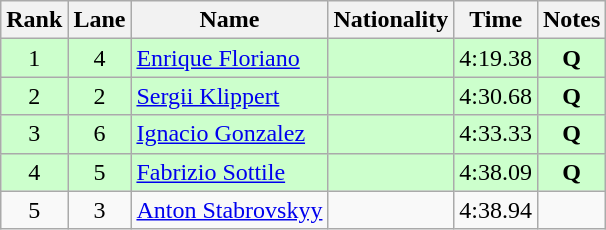<table class="wikitable">
<tr>
<th>Rank</th>
<th>Lane</th>
<th>Name</th>
<th>Nationality</th>
<th>Time</th>
<th>Notes</th>
</tr>
<tr bgcolor=ccffcc>
<td align=center>1</td>
<td align=center>4</td>
<td><a href='#'>Enrique Floriano</a></td>
<td></td>
<td align=center>4:19.38</td>
<td align=center><strong>Q</strong></td>
</tr>
<tr bgcolor=ccffcc>
<td align=center>2</td>
<td align=center>2</td>
<td><a href='#'>Sergii Klippert</a></td>
<td></td>
<td align=center>4:30.68</td>
<td align=center><strong>Q</strong></td>
</tr>
<tr bgcolor=ccffcc>
<td align=center>3</td>
<td align=center>6</td>
<td><a href='#'>Ignacio Gonzalez</a></td>
<td></td>
<td align=center>4:33.33</td>
<td align=center><strong>Q</strong></td>
</tr>
<tr bgcolor=ccffcc>
<td align=center>4</td>
<td align=center>5</td>
<td><a href='#'>Fabrizio Sottile</a></td>
<td></td>
<td align=center>4:38.09</td>
<td align=center><strong>Q</strong></td>
</tr>
<tr>
<td align=center>5</td>
<td align=center>3</td>
<td><a href='#'>Anton Stabrovskyy</a></td>
<td></td>
<td align=center>4:38.94</td>
<td align=center></td>
</tr>
</table>
